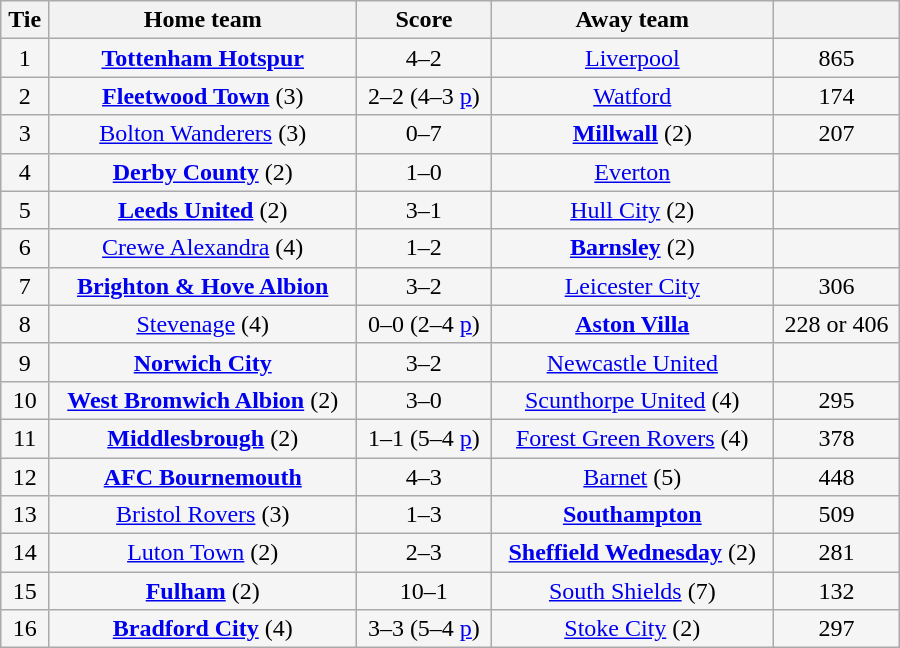<table class="wikitable" style="width: 600px; background:WhiteSmoke; text-align:center; font-size:100%">
<tr>
<th>Tie</th>
<th>Home team</th>
<th>Score</th>
<th>Away team</th>
<th></th>
</tr>
<tr>
<td>1</td>
<td><strong><a href='#'>Tottenham Hotspur</a></strong></td>
<td>4–2</td>
<td><a href='#'>Liverpool</a></td>
<td>865</td>
</tr>
<tr>
<td>2</td>
<td><strong><a href='#'>Fleetwood Town</a></strong> (3)</td>
<td>2–2 (4–3 <a href='#'>p</a>)</td>
<td><a href='#'>Watford</a></td>
<td>174</td>
</tr>
<tr>
<td>3</td>
<td><a href='#'>Bolton Wanderers</a> (3)</td>
<td>0–7</td>
<td><strong><a href='#'>Millwall</a></strong> (2)</td>
<td>207</td>
</tr>
<tr>
<td>4</td>
<td><strong><a href='#'>Derby County</a></strong> (2)</td>
<td>1–0</td>
<td><a href='#'>Everton</a></td>
<td></td>
</tr>
<tr>
<td>5</td>
<td><strong><a href='#'>Leeds United</a></strong> (2)</td>
<td>3–1</td>
<td><a href='#'>Hull City</a> (2)</td>
<td></td>
</tr>
<tr>
<td>6</td>
<td><a href='#'>Crewe Alexandra</a> (4)</td>
<td>1–2</td>
<td><strong><a href='#'>Barnsley</a></strong> (2)</td>
<td></td>
</tr>
<tr>
<td>7</td>
<td><strong><a href='#'>Brighton & Hove Albion</a></strong></td>
<td>3–2</td>
<td><a href='#'>Leicester City</a></td>
<td>306</td>
</tr>
<tr>
<td>8</td>
<td><a href='#'>Stevenage</a> (4)</td>
<td>0–0 (2–4 <a href='#'>p</a>)</td>
<td><strong><a href='#'>Aston Villa</a></strong></td>
<td>228 or 406</td>
</tr>
<tr>
<td>9</td>
<td><strong><a href='#'>Norwich City</a></strong></td>
<td>3–2</td>
<td><a href='#'>Newcastle United</a></td>
<td></td>
</tr>
<tr>
<td>10</td>
<td><strong><a href='#'>West Bromwich Albion</a></strong> (2)</td>
<td>3–0</td>
<td><a href='#'>Scunthorpe United</a> (4)</td>
<td>295</td>
</tr>
<tr>
<td>11</td>
<td><strong><a href='#'>Middlesbrough</a></strong> (2)</td>
<td>1–1 (5–4 <a href='#'>p</a>)</td>
<td><a href='#'>Forest Green Rovers</a> (4)</td>
<td>378</td>
</tr>
<tr>
<td>12</td>
<td><strong><a href='#'>AFC Bournemouth</a></strong></td>
<td>4–3</td>
<td><a href='#'>Barnet</a> (5)</td>
<td>448</td>
</tr>
<tr>
<td>13</td>
<td><a href='#'>Bristol Rovers</a> (3)</td>
<td>1–3</td>
<td><strong><a href='#'>Southampton</a></strong></td>
<td>509</td>
</tr>
<tr>
<td>14</td>
<td><a href='#'>Luton Town</a> (2)</td>
<td>2–3</td>
<td><strong><a href='#'>Sheffield Wednesday</a></strong> (2)</td>
<td>281</td>
</tr>
<tr>
<td>15</td>
<td><strong><a href='#'>Fulham</a></strong> (2)</td>
<td>10–1</td>
<td><a href='#'>South Shields</a> (7)</td>
<td>132</td>
</tr>
<tr>
<td>16</td>
<td><strong><a href='#'>Bradford City</a></strong> (4)</td>
<td>3–3 (5–4 <a href='#'>p</a>)</td>
<td><a href='#'>Stoke City</a> (2)</td>
<td>297</td>
</tr>
</table>
